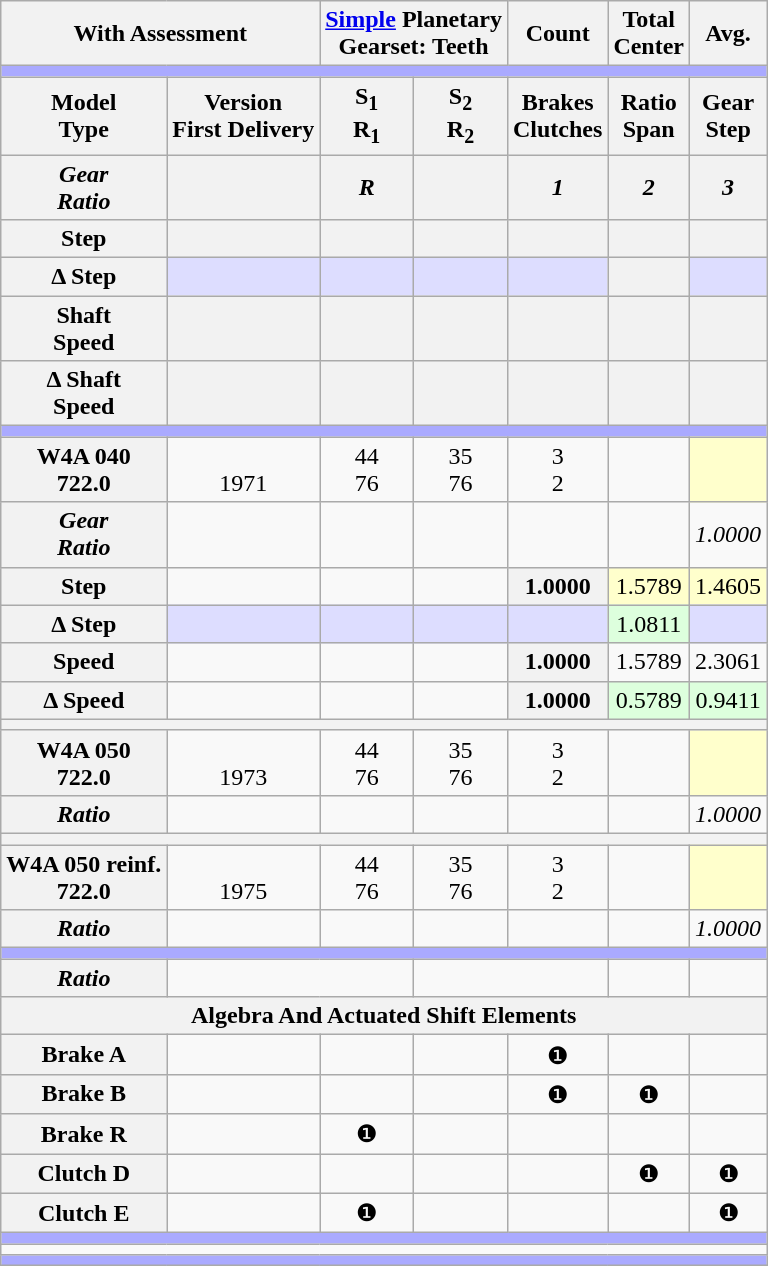<table class="wikitable collapsible" style="text-align:center">
<tr>
<th colspan=2>With Assessment</th>
<th colspan=2><a href='#'>Simple</a> Planetary<br>Gearset: Teeth</th>
<th>Count</th>
<th>Total<br>Center</th>
<th>Avg.</th>
</tr>
<tr>
<td colspan=7 style="background:#AAF;"></td>
</tr>
<tr>
<th>Model<br>Type</th>
<th>Version<br>First Delivery</th>
<th>S<sub>1</sub><br>R<sub>1</sub></th>
<th>S<sub>2</sub><br>R<sub>2</sub></th>
<th>Brakes<br>Clutches</th>
<th>Ratio<br>Span</th>
<th>Gear<br>Step</th>
</tr>
<tr style="font-style:italic;">
<th>Gear<br>Ratio</th>
<th></th>
<th>R<br></th>
<th></th>
<th>1<br></th>
<th>2<br></th>
<th>3<br></th>
</tr>
<tr>
<th>Step</th>
<th></th>
<th></th>
<th></th>
<th></th>
<th></th>
<th></th>
</tr>
<tr>
<th>Δ Step</th>
<th style="background:#DDF;"></th>
<th style="background:#DDF;"></th>
<th style="background:#DDF;"></th>
<th style="background:#DDF;"></th>
<th></th>
<th style="background:#DDF;"></th>
</tr>
<tr>
<th>Shaft<br>Speed</th>
<th></th>
<th></th>
<th></th>
<th></th>
<th></th>
<th></th>
</tr>
<tr>
<th>Δ Shaft<br>Speed</th>
<th></th>
<th></th>
<th></th>
<th></th>
<th></th>
<th></th>
</tr>
<tr>
<td colspan=7 style="background:#AAF;"></td>
</tr>
<tr>
<th>W4A 040<br>722.0</th>
<td><br>1971</td>
<td>44<br>76</td>
<td>35<br>76</td>
<td>3<br>2</td>
<td><br></td>
<td style="background:#FFC;"></td>
</tr>
<tr style="font-style:italic;">
<th>Gear<br>Ratio</th>
<td></td>
<td></td>
<td></td>
<td><br></td>
<td><br></td>
<td>1.0000<br></td>
</tr>
<tr>
<th>Step</th>
<td></td>
<td></td>
<td></td>
<th>1.0000</th>
<td style="background:#FFC;">1.5789</td>
<td style="background:#FFC;">1.4605</td>
</tr>
<tr>
<th>Δ Step</th>
<td style="background:#DDF;"></td>
<td style="background:#DDF;"></td>
<td style="background:#DDF;"></td>
<td style="background:#DDF;"></td>
<td style="background:#DFD;">1.0811</td>
<td style="background:#DDF;"></td>
</tr>
<tr>
<th>Speed</th>
<td></td>
<td></td>
<td></td>
<th>1.0000</th>
<td>1.5789</td>
<td>2.3061</td>
</tr>
<tr>
<th>Δ Speed</th>
<td></td>
<td></td>
<td></td>
<th>1.0000</th>
<td style="background:#DFD;">0.5789</td>
<td style="background:#DFD;">0.9411</td>
</tr>
<tr>
<th colspan=7></th>
</tr>
<tr>
<th>W4A 050<br>722.0</th>
<td><br>1973</td>
<td>44<br>76</td>
<td>35<br>76</td>
<td>3<br>2</td>
<td><br></td>
<td style="background:#FFC;"></td>
</tr>
<tr style="font-style:italic;">
<th>Ratio</th>
<td></td>
<td></td>
<td></td>
<td></td>
<td></td>
<td>1.0000</td>
</tr>
<tr>
<th colspan=7></th>
</tr>
<tr>
<th>W4A 050 reinf.<br>722.0</th>
<td><br>1975</td>
<td>44<br>76</td>
<td>35<br>76</td>
<td>3<br>2</td>
<td><br></td>
<td style="background:#FFC;"></td>
</tr>
<tr style="font-style:italic;">
<th>Ratio</th>
<td></td>
<td></td>
<td></td>
<td></td>
<td></td>
<td>1.0000</td>
</tr>
<tr>
<td colspan="7" style="background:#AAF;"></td>
</tr>
<tr style="font-style:italic;">
<th>Ratio</th>
<td colspan=2></td>
<td colspan=2></td>
<td></td>
<td></td>
</tr>
<tr>
<th colspan=7>Algebra And Actuated Shift Elements</th>
</tr>
<tr>
<th>Brake A</th>
<td></td>
<td></td>
<td></td>
<td>❶</td>
<td></td>
<td></td>
</tr>
<tr>
<th>Brake B</th>
<td></td>
<td></td>
<td></td>
<td>❶</td>
<td>❶</td>
<td></td>
</tr>
<tr>
<th>Brake R</th>
<td></td>
<td>❶</td>
<td></td>
<td></td>
<td></td>
<td></td>
</tr>
<tr>
<th>Clutch D</th>
<td></td>
<td></td>
<td></td>
<td></td>
<td>❶</td>
<td>❶</td>
</tr>
<tr>
<th>Clutch E</th>
<td></td>
<td>❶</td>
<td></td>
<td></td>
<td></td>
<td>❶</td>
</tr>
<tr>
<td colspan="7" style="background:#AAF;"></td>
</tr>
<tr>
<td colspan="7"></td>
</tr>
<tr>
<td colspan="7" style="background:#AAF;"></td>
</tr>
</table>
